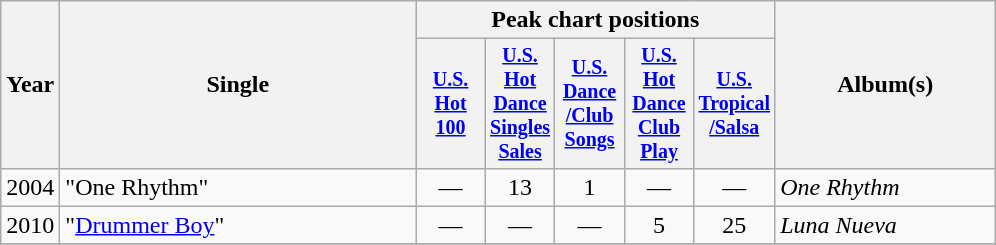<table class="wikitable">
<tr>
<th rowspan="2">Year</th>
<th width="230" rowspan="2">Single</th>
<th colspan="5">Peak chart positions</th>
<th width="140" rowspan="2">Album(s)</th>
</tr>
<tr style="font-size:smaller;">
<th width="40"><a href='#'>U.S. Hot 100</a></th>
<th width="40"><a href='#'>U.S.<br>Hot<br>Dance<br>Singles<br>Sales</a></th>
<th width="40"><a href='#'>U.S.<br>Dance<br>/Club Songs</a></th>
<th width="40"><a href='#'>U.S.<br>Hot<br>Dance<br>Club Play</a></th>
<th width="40"><a href='#'>U.S.<br>Tropical<br>/Salsa</a></th>
</tr>
<tr>
<td align="center" rowspan="1">2004</td>
<td align="left">"One Rhythm"</td>
<td align="center">—</td>
<td align="center">13</td>
<td align="center">1</td>
<td align="center">—</td>
<td align="center">—</td>
<td align="left" rowspan="1"><em>One Rhythm</em></td>
</tr>
<tr>
<td align="center" rowspan="1">2010</td>
<td align="left">"<a href='#'>Drummer Boy</a>"</td>
<td align="center">—</td>
<td align="center">—</td>
<td align="center">—</td>
<td align="center">5</td>
<td align="center">25</td>
<td align="left" rowspan="1"><em>Luna Nueva</em></td>
</tr>
<tr>
</tr>
</table>
